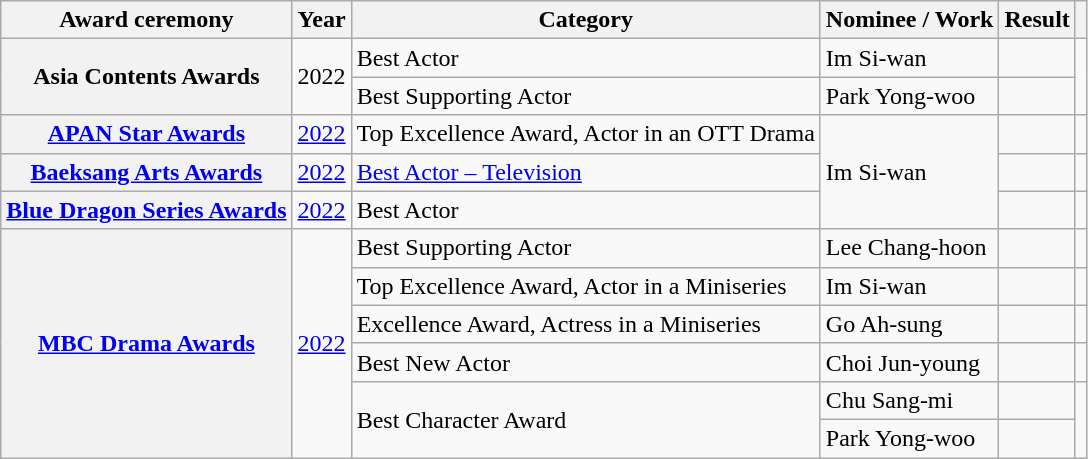<table class="wikitable plainrowheaders sortable">
<tr>
<th scope="col">Award ceremony</th>
<th scope="col">Year</th>
<th scope="col">Category</th>
<th scope="col">Nominee / Work</th>
<th scope="col">Result</th>
<th scope="col" class="unsortable"></th>
</tr>
<tr>
<th scope="row" rowspan="2">Asia Contents Awards</th>
<td style="text-align:center"  rowspan="2">2022</td>
<td>Best Actor</td>
<td>Im Si-wan</td>
<td></td>
<td style="text-align:center" rowspan="2"></td>
</tr>
<tr>
<td>Best Supporting Actor</td>
<td>Park Yong-woo</td>
<td></td>
</tr>
<tr>
<th scope="row"><a href='#'>APAN Star Awards</a></th>
<td style="text-align:center"><a href='#'>2022</a></td>
<td>Top Excellence Award, Actor in an OTT Drama</td>
<td rowspan="3">Im Si-wan</td>
<td></td>
<td style="text-align:center"></td>
</tr>
<tr>
<th scope="row"><a href='#'>Baeksang Arts Awards</a></th>
<td style="text-align:center"><a href='#'>2022</a></td>
<td><a href='#'>Best Actor – Television</a></td>
<td></td>
<td style="text-align:center"></td>
</tr>
<tr>
<th scope="row"><a href='#'>Blue Dragon Series Awards</a></th>
<td style="text-align:center"><a href='#'>2022</a></td>
<td>Best Actor</td>
<td></td>
<td style="text-align:center"></td>
</tr>
<tr>
<th scope="row" rowspan="6"><a href='#'>MBC Drama Awards</a></th>
<td style="text-align:center" rowspan="6"><a href='#'>2022</a></td>
<td>Best Supporting Actor</td>
<td>Lee Chang-hoon</td>
<td></td>
<td style="text-align:center"></td>
</tr>
<tr>
<td>Top Excellence Award, Actor in a Miniseries</td>
<td>Im Si-wan</td>
<td></td>
<td style="text-align:center"></td>
</tr>
<tr>
<td>Excellence Award, Actress in a Miniseries</td>
<td>Go Ah-sung</td>
<td></td>
<td style="text-align:center"></td>
</tr>
<tr>
<td>Best New Actor</td>
<td>Choi Jun-young</td>
<td></td>
<td style="text-align:center"></td>
</tr>
<tr>
<td rowspan="2">Best Character Award</td>
<td>Chu Sang-mi</td>
<td></td>
<td style="text-align:center" rowspan="2"></td>
</tr>
<tr>
<td>Park Yong-woo</td>
<td></td>
</tr>
</table>
